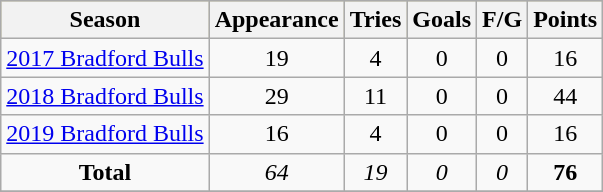<table class="wikitable" style="text-align:center;">
<tr bgcolor=#bdb76b>
<th>Season</th>
<th>Appearance</th>
<th>Tries</th>
<th>Goals</th>
<th>F/G</th>
<th>Points</th>
</tr>
<tr>
<td><a href='#'>2017 Bradford Bulls</a></td>
<td>19</td>
<td>4</td>
<td>0</td>
<td>0</td>
<td>16</td>
</tr>
<tr>
<td><a href='#'>2018 Bradford Bulls</a></td>
<td>29</td>
<td>11</td>
<td>0</td>
<td>0</td>
<td>44</td>
</tr>
<tr>
<td><a href='#'>2019 Bradford Bulls</a></td>
<td>16</td>
<td>4</td>
<td>0</td>
<td>0</td>
<td>16</td>
</tr>
<tr>
<td><strong>Total</strong></td>
<td><em>64</em></td>
<td><em>19</em></td>
<td><em>0</em></td>
<td><em>0</em></td>
<td><strong>76</strong></td>
</tr>
<tr>
</tr>
</table>
